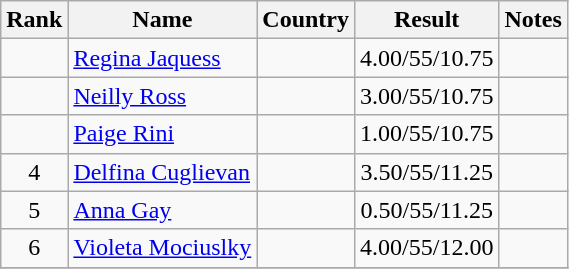<table class="wikitable sortable" style="text-align:center;">
<tr>
<th>Rank</th>
<th>Name</th>
<th>Country</th>
<th>Result</th>
<th>Notes</th>
</tr>
<tr>
<td></td>
<td align=left><a href='#'>Regina Jaquess</a></td>
<td align=left></td>
<td>4.00/55/10.75</td>
<td></td>
</tr>
<tr>
<td></td>
<td align=left><a href='#'>Neilly Ross</a></td>
<td align=left></td>
<td>3.00/55/10.75</td>
<td></td>
</tr>
<tr>
<td></td>
<td align=left><a href='#'>Paige Rini</a></td>
<td align=left></td>
<td>1.00/55/10.75</td>
<td></td>
</tr>
<tr>
<td>4</td>
<td align=left><a href='#'>Delfina Cuglievan</a></td>
<td align=left></td>
<td>3.50/55/11.25</td>
<td></td>
</tr>
<tr>
<td>5</td>
<td align=left><a href='#'>Anna Gay</a></td>
<td align=left></td>
<td>0.50/55/11.25</td>
<td></td>
</tr>
<tr>
<td>6</td>
<td align=left><a href='#'>Violeta Mociuslky</a></td>
<td align=left></td>
<td>4.00/55/12.00</td>
<td></td>
</tr>
<tr>
</tr>
</table>
